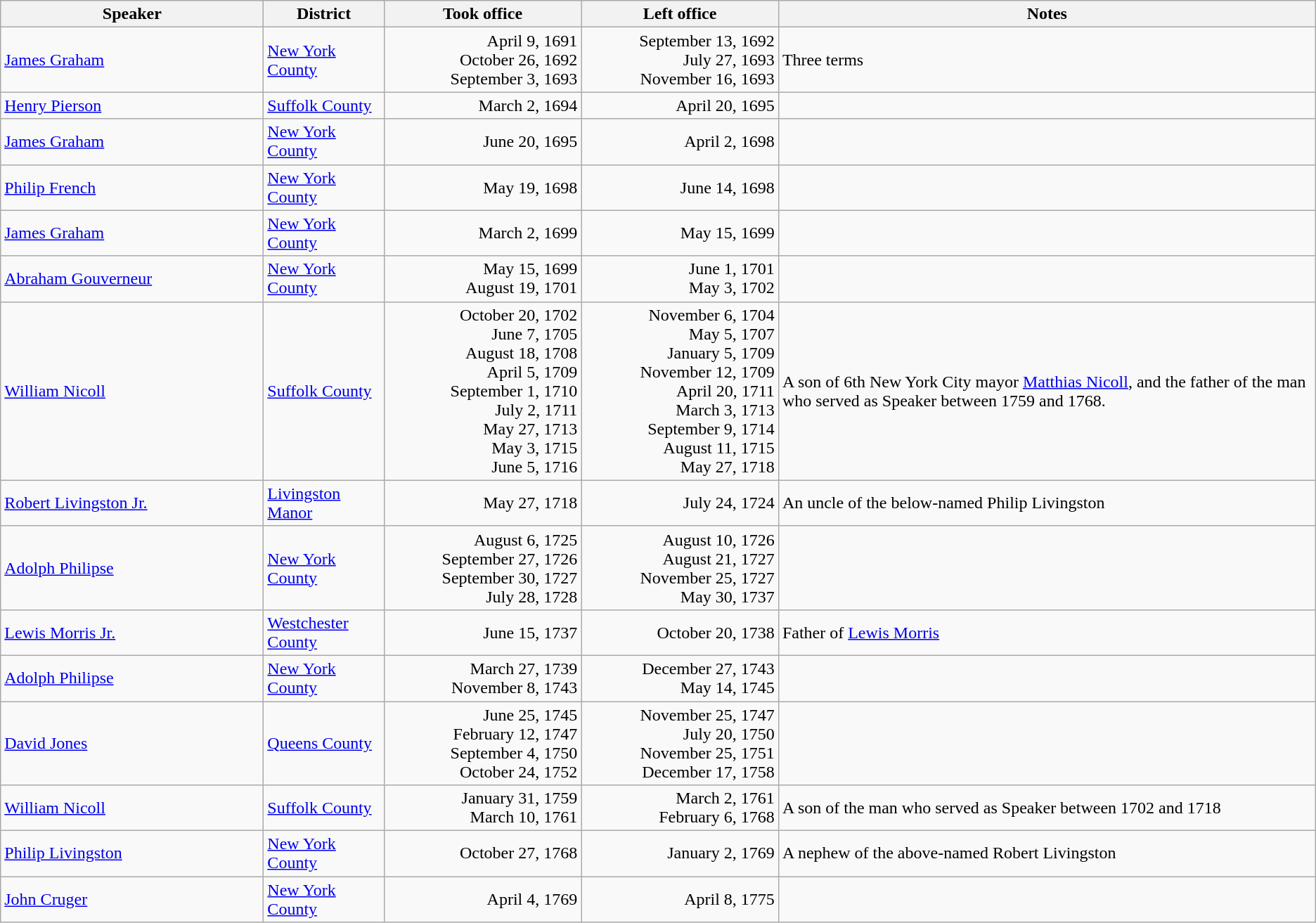<table class=wikitable>
<tr>
<th width="20%">Speaker</th>
<th>District</th>
<th width="15%">Took office</th>
<th width="15%">Left office</th>
<th>Notes</th>
</tr>
<tr>
<td><a href='#'>James Graham</a></td>
<td><a href='#'>New York County</a></td>
<td align=right>April 9, 1691<br>October 26, 1692<br>September 3, 1693</td>
<td align=right>September 13, 1692<br>July 27, 1693<br>November 16, 1693</td>
<td>Three terms</td>
</tr>
<tr>
<td><a href='#'>Henry Pierson</a></td>
<td><a href='#'>Suffolk County</a></td>
<td align=right>March 2, 1694</td>
<td align=right>April 20, 1695</td>
<td></td>
</tr>
<tr>
<td><a href='#'>James Graham</a></td>
<td><a href='#'>New York County</a></td>
<td align=right>June 20, 1695</td>
<td align=right>April 2, 1698</td>
<td></td>
</tr>
<tr>
<td><a href='#'>Philip French</a></td>
<td><a href='#'>New York County</a></td>
<td align=right>May 19, 1698</td>
<td align=right>June 14, 1698</td>
<td></td>
</tr>
<tr>
<td><a href='#'>James Graham</a></td>
<td><a href='#'>New York County</a></td>
<td align=right>March 2, 1699</td>
<td align=right>May 15, 1699</td>
<td></td>
</tr>
<tr>
<td><a href='#'>Abraham Gouverneur</a></td>
<td><a href='#'>New York County</a></td>
<td align=right>May 15, 1699<br>August 19, 1701</td>
<td align=right>June 1, 1701<br>May 3, 1702</td>
<td></td>
</tr>
<tr>
<td><a href='#'>William Nicoll</a></td>
<td><a href='#'>Suffolk County</a></td>
<td align=right>October 20, 1702<br>June 7, 1705<br>August 18, 1708<br>April 5, 1709<br>September 1, 1710<br>July 2, 1711<br>May 27, 1713<br>May 3, 1715<br>June 5, 1716</td>
<td align=right>November 6, 1704<br>May 5, 1707<br>January 5, 1709<br>November 12, 1709<br>April 20, 1711<br>March 3, 1713<br>September 9, 1714<br>August 11, 1715<br>May 27, 1718</td>
<td>A son of 6th New York City mayor <a href='#'>Matthias Nicoll</a>, and the father of the man who served as Speaker between 1759 and 1768.</td>
</tr>
<tr>
<td><a href='#'>Robert Livingston Jr.</a></td>
<td><a href='#'>Livingston Manor</a></td>
<td align=right>May 27, 1718</td>
<td align=right>July 24, 1724</td>
<td>An uncle of the below-named Philip Livingston</td>
</tr>
<tr>
<td><a href='#'>Adolph Philipse</a></td>
<td><a href='#'>New York County</a></td>
<td align=right>August 6, 1725<br>September 27, 1726<br>September 30, 1727<br>July 28, 1728</td>
<td align=right>August 10, 1726<br>August 21, 1727<br>November 25, 1727<br>May 30, 1737</td>
<td></td>
</tr>
<tr>
<td><a href='#'>Lewis Morris Jr.</a></td>
<td><a href='#'>Westchester County</a></td>
<td align=right>June 15, 1737</td>
<td align=right>October 20, 1738</td>
<td>Father of <a href='#'>Lewis Morris</a></td>
</tr>
<tr>
<td><a href='#'>Adolph Philipse</a></td>
<td><a href='#'>New York County</a></td>
<td align=right>March 27, 1739<br>November 8, 1743</td>
<td align=right>December 27, 1743<br>May 14, 1745</td>
<td></td>
</tr>
<tr>
<td><a href='#'>David Jones</a></td>
<td><a href='#'>Queens County</a></td>
<td align=right>June 25, 1745<br>February 12, 1747<br>September 4, 1750<br>October 24, 1752</td>
<td align=right>November 25, 1747<br>July 20, 1750<br>November 25, 1751<br>December 17, 1758</td>
<td></td>
</tr>
<tr>
<td><a href='#'>William Nicoll</a></td>
<td><a href='#'>Suffolk County</a></td>
<td align=right>January 31, 1759<br>March 10, 1761</td>
<td align=right>March 2, 1761<br>February 6, 1768</td>
<td>A son of the man who served as Speaker between 1702 and 1718</td>
</tr>
<tr>
<td><a href='#'>Philip Livingston</a></td>
<td><a href='#'>New York County</a></td>
<td align=right>October 27, 1768</td>
<td align=right>January 2, 1769</td>
<td>A nephew of the above-named Robert Livingston</td>
</tr>
<tr>
<td><a href='#'>John Cruger</a></td>
<td><a href='#'>New York County</a></td>
<td align=right>April 4, 1769</td>
<td align=right>April 8, 1775</td>
<td></td>
</tr>
</table>
